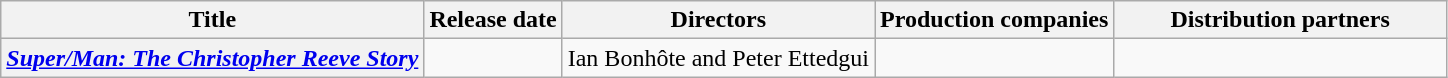<table class="wikitable plainrowheaders unsortable defaultcenter col1left col2left">
<tr>
<th scope="col">Title</th>
<th scope="col">Release date</th>
<th scope="col">Directors</th>
<th scope="col">Production companies</th>
<th scope="col" style="width:23%;">Distribution partners</th>
</tr>
<tr>
<th scope="row"><em><a href='#'>Super/Man: The Christopher Reeve Story</a></em></th>
<td></td>
<td>Ian Bonhôte and Peter Ettedgui</td>
<td></td>
<td></td>
</tr>
</table>
